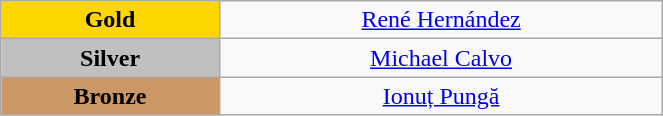<table class="wikitable" style="text-align:center; " width="35%">
<tr>
<td bgcolor="gold"><strong>Gold</strong></td>
<td><a href='#'>René Hernández</a><br>  <small><em></em></small></td>
</tr>
<tr>
<td bgcolor="silver"><strong>Silver</strong></td>
<td><a href='#'>Michael Calvo</a><br>  <small><em></em></small></td>
</tr>
<tr>
<td bgcolor="CC9966"><strong>Bronze</strong></td>
<td><a href='#'>Ionuț Pungă</a><br>  <small><em></em></small></td>
</tr>
</table>
